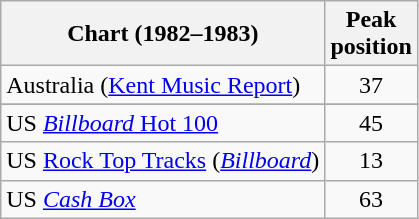<table class="wikitable sortable">
<tr>
<th>Chart (1982–1983)</th>
<th>Peak<br>position</th>
</tr>
<tr>
<td>Australia (<a href='#'>Kent Music Report</a>)</td>
<td align="center">37</td>
</tr>
<tr>
</tr>
<tr>
</tr>
<tr>
</tr>
<tr>
<td>US <a href='#'><em>Billboard</em> Hot 100</a></td>
<td align="center">45</td>
</tr>
<tr>
<td>US <a href='#'>Rock Top Tracks</a> (<em><a href='#'>Billboard</a></em>)</td>
<td align="center">13</td>
</tr>
<tr>
<td>US <em><a href='#'>Cash Box</a></em></td>
<td align="center">63</td>
</tr>
</table>
